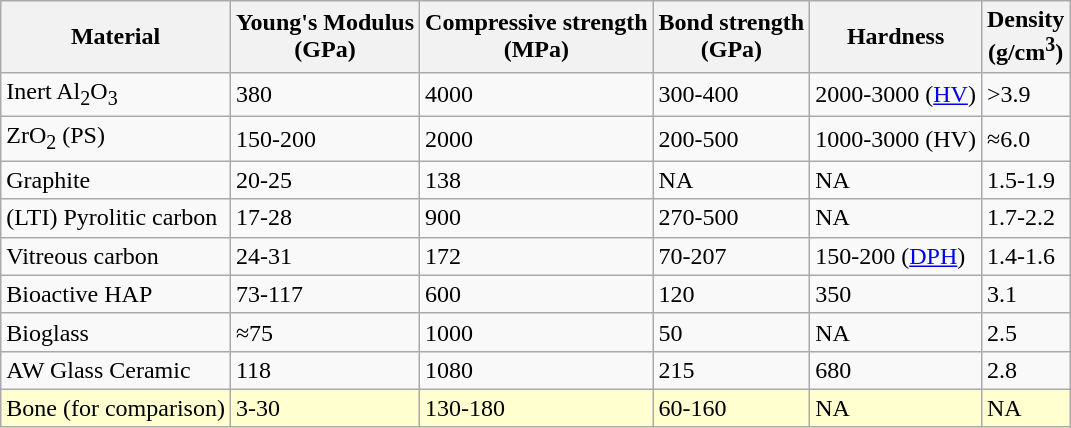<table class="wikitable">
<tr>
<th>Material</th>
<th>Young's Modulus<br>(GPa)</th>
<th>Compressive strength<br>(MPa)</th>
<th>Bond strength<br>(GPa)</th>
<th>Hardness</th>
<th>Density<br>(g/cm<sup>3</sup>)</th>
</tr>
<tr>
<td>Inert Al<sub>2</sub>O<sub>3</sub></td>
<td>380</td>
<td>4000</td>
<td>300-400</td>
<td>2000-3000 (<a href='#'>HV</a>)</td>
<td>>3.9</td>
</tr>
<tr>
<td>ZrO<sub>2</sub> (PS)</td>
<td>150-200</td>
<td>2000</td>
<td>200-500</td>
<td>1000-3000 (HV)</td>
<td>≈6.0</td>
</tr>
<tr>
<td>Graphite</td>
<td>20-25</td>
<td>138</td>
<td>NA</td>
<td>NA</td>
<td>1.5-1.9</td>
</tr>
<tr>
<td>(LTI) Pyrolitic carbon</td>
<td>17-28</td>
<td>900</td>
<td>270-500</td>
<td>NA</td>
<td>1.7-2.2</td>
</tr>
<tr>
<td>Vitreous carbon</td>
<td>24-31</td>
<td>172</td>
<td>70-207</td>
<td>150-200 (<a href='#'>DPH</a>)</td>
<td>1.4-1.6</td>
</tr>
<tr>
<td>Bioactive HAP</td>
<td>73-117</td>
<td>600</td>
<td>120</td>
<td>350</td>
<td>3.1</td>
</tr>
<tr>
<td>Bioglass</td>
<td>≈75</td>
<td>1000</td>
<td>50</td>
<td>NA</td>
<td>2.5</td>
</tr>
<tr>
<td>AW Glass Ceramic</td>
<td>118</td>
<td>1080</td>
<td>215</td>
<td>680</td>
<td>2.8</td>
</tr>
<tr style="background:#FFFFD0;">
<td>Bone (for comparison)</td>
<td>3-30</td>
<td>130-180</td>
<td>60-160</td>
<td>NA</td>
<td>NA</td>
</tr>
</table>
